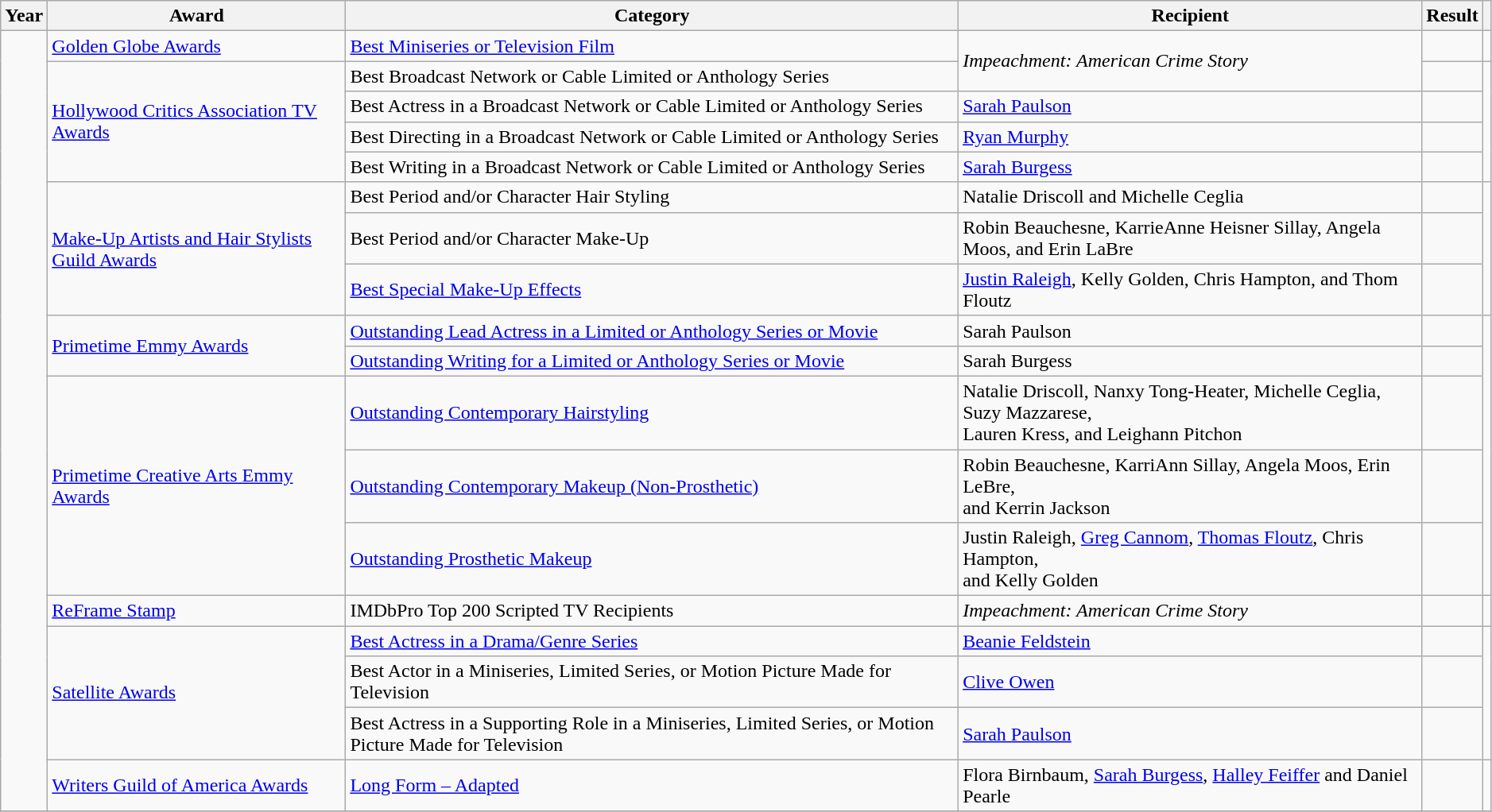<table class="wikitable sortable" style="width: 99%;">
<tr>
<th>Year</th>
<th>Award</th>
<th>Category</th>
<th>Recipient</th>
<th>Result</th>
<th scope="col" class="unsortable"></th>
</tr>
<tr>
<td rowspan="18"></td>
<td><a href='#'>Golden Globe Awards</a></td>
<td><a href='#'>Best Miniseries or Television Film</a></td>
<td rowspan="2"><em>Impeachment: American Crime Story</em></td>
<td></td>
<td style="text-align:center;"></td>
</tr>
<tr>
<td rowspan="4"><a href='#'>Hollywood Critics Association TV Awards</a></td>
<td>Best Broadcast Network or Cable Limited or Anthology Series</td>
<td></td>
<td rowspan="4" style="text-align:center;"></td>
</tr>
<tr>
<td>Best Actress in a Broadcast Network or Cable Limited or Anthology Series</td>
<td><a href='#'>Sarah Paulson</a></td>
<td></td>
</tr>
<tr>
<td>Best Directing in a Broadcast Network or Cable Limited or Anthology Series</td>
<td><a href='#'>Ryan Murphy</a> </td>
<td></td>
</tr>
<tr>
<td>Best Writing in a Broadcast Network or Cable Limited or Anthology Series</td>
<td><a href='#'>Sarah Burgess</a> </td>
<td></td>
</tr>
<tr>
<td rowspan="3"><a href='#'>Make-Up Artists and Hair Stylists Guild Awards</a></td>
<td>Best Period and/or Character Hair Styling</td>
<td>Natalie Driscoll and Michelle Ceglia</td>
<td></td>
<td rowspan="3" style="text-align:center;"> <br> </td>
</tr>
<tr>
<td>Best Period and/or Character Make-Up</td>
<td>Robin Beauchesne, KarrieAnne Heisner Sillay, Angela Moos, and Erin LaBre</td>
<td></td>
</tr>
<tr>
<td><a href='#'>Best Special Make-Up Effects</a></td>
<td><a href='#'>Justin Raleigh</a>, Kelly Golden, Chris Hampton, and Thom Floutz</td>
<td></td>
</tr>
<tr>
<td rowspan="2"><a href='#'>Primetime Emmy Awards</a></td>
<td><a href='#'>Outstanding Lead Actress in a Limited or Anthology Series or Movie</a></td>
<td>Sarah Paulson</td>
<td></td>
<td rowspan="5" style="text-align:center;"></td>
</tr>
<tr>
<td><a href='#'>Outstanding Writing for a Limited or Anthology Series or Movie</a></td>
<td>Sarah Burgess </td>
<td></td>
</tr>
<tr>
<td rowspan="3"><a href='#'>Primetime Creative Arts Emmy Awards</a></td>
<td><a href='#'>Outstanding Contemporary Hairstyling</a></td>
<td>Natalie Driscoll, Nanxy Tong-Heater, Michelle Ceglia, Suzy Mazzarese, <br> Lauren Kress, and Leighann Pitchon </td>
<td></td>
</tr>
<tr>
<td><a href='#'>Outstanding Contemporary Makeup (Non-Prosthetic)</a></td>
<td>Robin Beauchesne, KarriAnn Sillay, Angela Moos, Erin LeBre, <br> and Kerrin Jackson </td>
<td></td>
</tr>
<tr>
<td><a href='#'>Outstanding Prosthetic Makeup</a></td>
<td>Justin Raleigh, <a href='#'>Greg Cannom</a>, <a href='#'>Thomas Floutz</a>, Chris Hampton, <br> and Kelly Golden </td>
<td></td>
</tr>
<tr>
<td><a href='#'>ReFrame Stamp</a></td>
<td>IMDbPro Top 200 Scripted TV Recipients</td>
<td><em>Impeachment: American Crime Story</em></td>
<td></td>
<td style="text-align:center;"></td>
</tr>
<tr>
<td rowspan="3"><a href='#'>Satellite Awards</a></td>
<td><a href='#'>Best Actress in a Drama/Genre Series</a></td>
<td><a href='#'>Beanie Feldstein</a></td>
<td></td>
<td rowspan="3" align="center"></td>
</tr>
<tr>
<td>Best Actor in a Miniseries, Limited Series, or Motion Picture Made for Television</td>
<td><a href='#'>Clive Owen</a></td>
<td></td>
</tr>
<tr>
<td>Best Actress in a Supporting Role in a Miniseries, Limited Series, or Motion Picture Made for Television</td>
<td><a href='#'>Sarah Paulson</a></td>
<td></td>
</tr>
<tr>
<td><a href='#'>Writers Guild of America Awards</a></td>
<td><a href='#'>Long Form – Adapted</a></td>
<td>Flora Birnbaum, <a href='#'>Sarah Burgess</a>, <a href='#'>Halley Feiffer</a> and Daniel Pearle</td>
<td></td>
<td style="text-align:center;"></td>
</tr>
<tr>
</tr>
</table>
